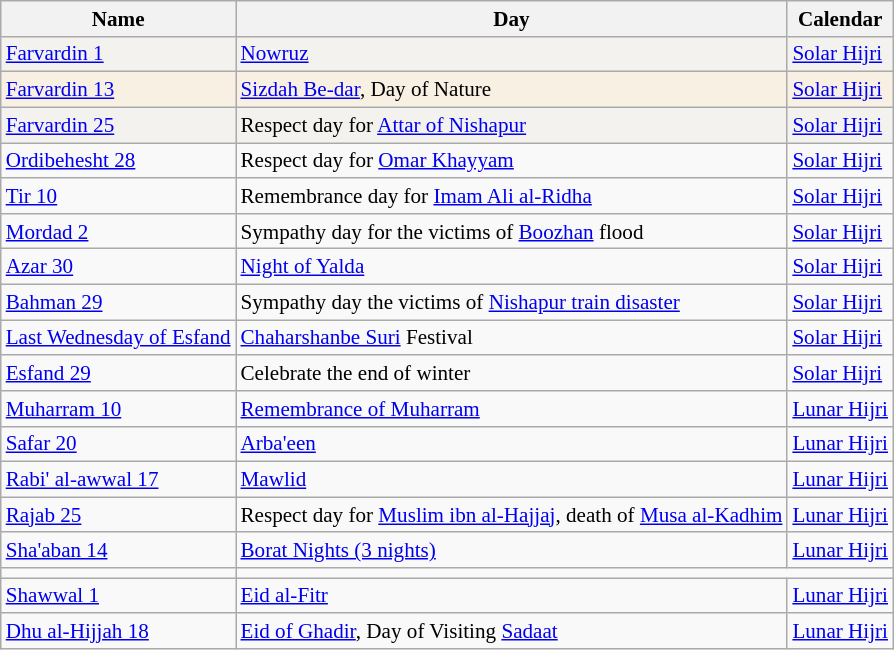<table class="wikitable" style="font-size:88%">
<tr>
<th>Name</th>
<th>Day</th>
<th>Calendar</th>
</tr>
<tr bgcolor="#F3F2EF">
<td><a href='#'> Farvardin 1</a></td>
<td><a href='#'>Nowruz</a></td>
<td><a href='#'>Solar Hijri</a></td>
</tr>
<tr bgcolor="#F8F1E3">
<td><a href='#'>Farvardin 13</a></td>
<td><a href='#'>Sizdah Be-dar</a>, Day of Nature</td>
<td><a href='#'>Solar Hijri</a></td>
</tr>
<tr bgcolor="#F3F2EF">
<td><a href='#'>Farvardin 25</a></td>
<td>Respect day for <a href='#'>Attar of Nishapur</a></td>
<td><a href='#'>Solar Hijri</a></td>
</tr>
<tr>
<td><a href='#'>Ordibehesht 28</a></td>
<td>Respect day for <a href='#'>Omar Khayyam</a></td>
<td><a href='#'>Solar Hijri</a></td>
</tr>
<tr>
<td><a href='#'>Tir 10</a></td>
<td>Remembrance day for <a href='#'>Imam Ali al-Ridha</a></td>
<td><a href='#'>Solar Hijri</a></td>
</tr>
<tr>
<td><a href='#'>Mordad 2</a></td>
<td>Sympathy day for the victims of <a href='#'>Boozhan</a> flood</td>
<td><a href='#'>Solar Hijri</a></td>
</tr>
<tr>
<td><a href='#'>Azar 30</a></td>
<td><a href='#'>Night of Yalda</a></td>
<td><a href='#'>Solar Hijri</a></td>
</tr>
<tr>
<td><a href='#'>Bahman 29</a></td>
<td>Sympathy day the victims of <a href='#'>Nishapur train disaster</a></td>
<td><a href='#'>Solar Hijri</a></td>
</tr>
<tr>
<td><a href='#'>Last Wednesday of Esfand</a></td>
<td><a href='#'>Chaharshanbe Suri</a> Festival</td>
<td><a href='#'>Solar Hijri</a></td>
</tr>
<tr>
<td><a href='#'>Esfand 29</a></td>
<td>Celebrate the end of winter</td>
<td><a href='#'>Solar Hijri</a></td>
</tr>
<tr>
<td><a href='#'>Muharram 10</a></td>
<td><a href='#'>Remembrance of Muharram</a></td>
<td><a href='#'>Lunar Hijri</a></td>
</tr>
<tr>
<td><a href='#'>Safar 20</a></td>
<td><a href='#'>Arba'een</a></td>
<td><a href='#'>Lunar Hijri</a></td>
</tr>
<tr>
<td><a href='#'>Rabi' al-awwal 17</a></td>
<td><a href='#'>Mawlid</a></td>
<td><a href='#'>Lunar Hijri</a></td>
</tr>
<tr>
<td><a href='#'>Rajab 25</a></td>
<td>Respect day for <a href='#'>Muslim ibn al-Hajjaj</a>, death of <a href='#'>Musa al-Kadhim</a></td>
<td><a href='#'>Lunar Hijri</a></td>
</tr>
<tr>
<td><a href='#'>Sha'aban 14</a></td>
<td><a href='#'>Borat Nights (3 nights)</a></td>
<td><a href='#'>Lunar Hijri</a></td>
</tr>
<tr>
<td></td>
</tr>
<tr>
<td><a href='#'>Shawwal 1</a></td>
<td><a href='#'>Eid al-Fitr</a></td>
<td><a href='#'>Lunar Hijri</a></td>
</tr>
<tr>
<td><a href='#'>Dhu al-Hijjah 18</a></td>
<td><a href='#'>Eid of Ghadir</a>, Day of Visiting <a href='#'>Sadaat</a></td>
<td><a href='#'>Lunar Hijri</a></td>
</tr>
</table>
